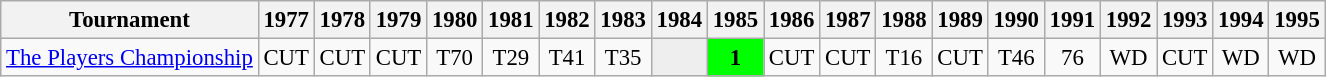<table class="wikitable" style="font-size:95%;text-align:center;">
<tr>
<th>Tournament</th>
<th>1977</th>
<th>1978</th>
<th>1979</th>
<th>1980</th>
<th>1981</th>
<th>1982</th>
<th>1983</th>
<th>1984</th>
<th>1985</th>
<th>1986</th>
<th>1987</th>
<th>1988</th>
<th>1989</th>
<th>1990</th>
<th>1991</th>
<th>1992</th>
<th>1993</th>
<th>1994</th>
<th>1995</th>
</tr>
<tr>
<td align=left><a href='#'>The Players Championship</a></td>
<td>CUT</td>
<td>CUT</td>
<td>CUT</td>
<td>T70</td>
<td>T29</td>
<td>T41</td>
<td>T35</td>
<td style="background:#eeeeee;"></td>
<td style="background:lime;"><strong>1</strong></td>
<td>CUT</td>
<td>CUT</td>
<td>T16</td>
<td>CUT</td>
<td>T46</td>
<td>76</td>
<td>WD</td>
<td>CUT</td>
<td>WD</td>
<td>WD</td>
</tr>
</table>
